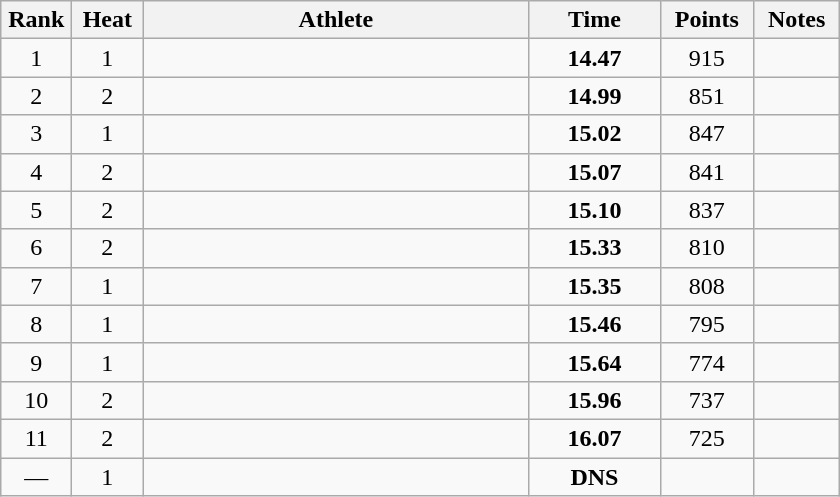<table class="wikitable" style="text-align:center">
<tr>
<th width=40>Rank</th>
<th width=40>Heat</th>
<th width=250>Athlete</th>
<th width=80>Time</th>
<th width=55>Points</th>
<th width=50>Notes</th>
</tr>
<tr>
<td>1</td>
<td>1</td>
<td align=left></td>
<td><strong>14.47</strong></td>
<td>915</td>
<td></td>
</tr>
<tr>
<td>2</td>
<td>2</td>
<td align=left></td>
<td><strong>14.99</strong></td>
<td>851</td>
<td></td>
</tr>
<tr>
<td>3</td>
<td>1</td>
<td align=left></td>
<td><strong>15.02</strong></td>
<td>847</td>
<td></td>
</tr>
<tr>
<td>4</td>
<td>2</td>
<td align=left></td>
<td><strong>15.07</strong></td>
<td>841</td>
<td></td>
</tr>
<tr>
<td>5</td>
<td>2</td>
<td align=left></td>
<td><strong>15.10</strong></td>
<td>837</td>
<td></td>
</tr>
<tr>
<td>6</td>
<td>2</td>
<td align=left></td>
<td><strong>15.33</strong></td>
<td>810</td>
<td></td>
</tr>
<tr>
<td>7</td>
<td>1</td>
<td align=left></td>
<td><strong>15.35</strong></td>
<td>808</td>
<td></td>
</tr>
<tr>
<td>8</td>
<td>1</td>
<td align=left></td>
<td><strong>15.46</strong></td>
<td>795</td>
<td></td>
</tr>
<tr>
<td>9</td>
<td>1</td>
<td align=left></td>
<td><strong>15.64</strong></td>
<td>774</td>
<td></td>
</tr>
<tr>
<td>10</td>
<td>2</td>
<td align=left></td>
<td><strong>15.96</strong></td>
<td>737</td>
<td></td>
</tr>
<tr>
<td>11</td>
<td>2</td>
<td align=left></td>
<td><strong>16.07</strong></td>
<td>725</td>
<td></td>
</tr>
<tr>
<td>—</td>
<td>1</td>
<td align=left></td>
<td><strong>DNS</strong></td>
<td></td>
<td></td>
</tr>
</table>
